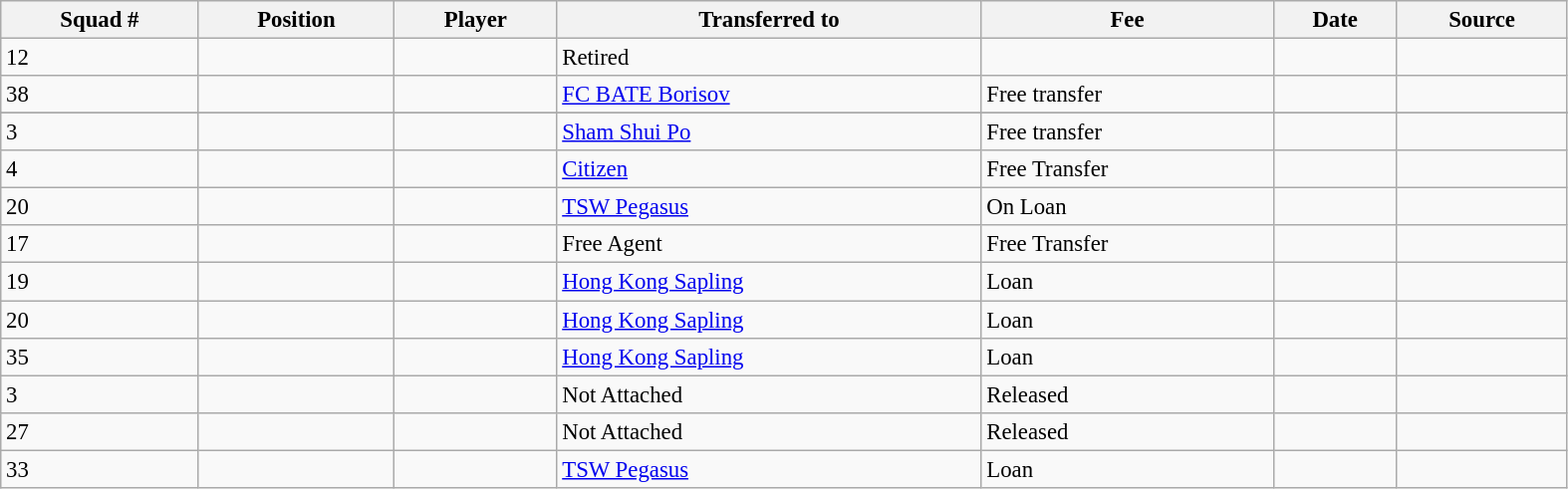<table width=83% class="wikitable sortable" style="text-align:center; font-size:95%; text-align:left">
<tr>
<th>Squad #</th>
<th>Position</th>
<th>Player</th>
<th>Transferred to</th>
<th>Fee</th>
<th>Date</th>
<th>Source</th>
</tr>
<tr>
<td>12</td>
<td></td>
<td></td>
<td>Retired</td>
<td></td>
<td></td>
<td></td>
</tr>
<tr>
<td>38</td>
<td></td>
<td></td>
<td><a href='#'>FC BATE Borisov</a></td>
<td>Free transfer</td>
<td></td>
<td></td>
</tr>
<tr>
</tr>
<tr>
<td>3</td>
<td></td>
<td></td>
<td><a href='#'>Sham Shui Po</a></td>
<td>Free transfer</td>
<td></td>
<td></td>
</tr>
<tr>
<td>4</td>
<td></td>
<td></td>
<td><a href='#'>Citizen</a></td>
<td>Free Transfer</td>
<td></td>
<td></td>
</tr>
<tr>
<td>20</td>
<td></td>
<td></td>
<td><a href='#'>TSW Pegasus</a></td>
<td>On Loan</td>
<td></td>
<td></td>
</tr>
<tr>
<td>17</td>
<td></td>
<td></td>
<td>Free Agent</td>
<td>Free Transfer</td>
<td></td>
<td></td>
</tr>
<tr>
<td>19</td>
<td></td>
<td></td>
<td><a href='#'>Hong Kong Sapling</a></td>
<td>Loan</td>
<td></td>
<td></td>
</tr>
<tr>
<td>20</td>
<td></td>
<td></td>
<td><a href='#'>Hong Kong Sapling</a></td>
<td>Loan</td>
<td></td>
<td></td>
</tr>
<tr>
<td>35</td>
<td></td>
<td></td>
<td><a href='#'>Hong Kong Sapling</a></td>
<td>Loan</td>
<td></td>
<td></td>
</tr>
<tr>
<td>3</td>
<td></td>
<td></td>
<td>Not Attached</td>
<td>Released</td>
<td></td>
<td></td>
</tr>
<tr>
<td>27</td>
<td></td>
<td></td>
<td>Not Attached</td>
<td>Released</td>
<td></td>
<td></td>
</tr>
<tr>
<td>33</td>
<td></td>
<td></td>
<td><a href='#'>TSW Pegasus</a></td>
<td>Loan</td>
<td></td>
<td></td>
</tr>
</table>
